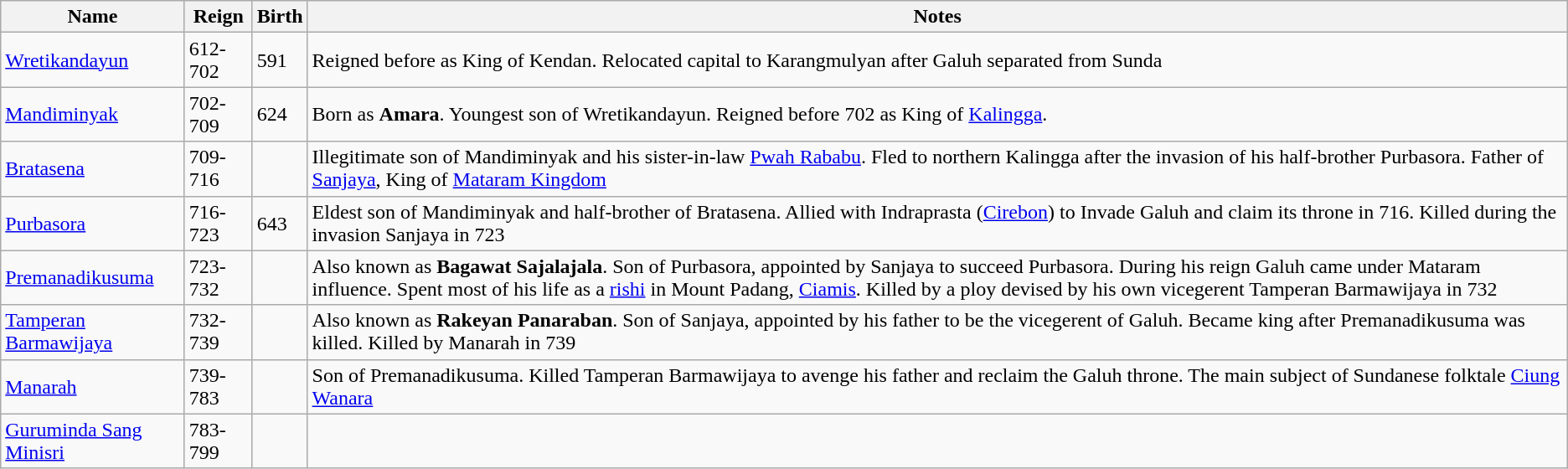<table class="wikitable">
<tr>
<th>Name</th>
<th>Reign</th>
<th>Birth</th>
<th>Notes</th>
</tr>
<tr>
<td><a href='#'>Wretikandayun</a></td>
<td>612-702</td>
<td>591</td>
<td>Reigned before as King of Kendan. Relocated capital to Karangmulyan after Galuh separated from Sunda</td>
</tr>
<tr>
<td><a href='#'>Mandiminyak</a></td>
<td>702-709</td>
<td>624</td>
<td>Born as <strong>Amara</strong>. Youngest son of Wretikandayun. Reigned before 702 as King of <a href='#'>Kalingga</a>.</td>
</tr>
<tr>
<td><a href='#'>Bratasena</a></td>
<td>709-716</td>
<td></td>
<td>Illegitimate son of Mandiminyak and his sister-in-law <a href='#'>Pwah Rababu</a>. Fled to northern Kalingga after the invasion of his half-brother Purbasora. Father of <a href='#'>Sanjaya</a>, King of <a href='#'>Mataram Kingdom</a></td>
</tr>
<tr>
<td><a href='#'>Purbasora</a></td>
<td>716-723</td>
<td>643</td>
<td>Eldest son of Mandiminyak and half-brother of Bratasena. Allied with Indraprasta (<a href='#'>Cirebon</a>) to Invade Galuh and claim its throne in 716. Killed during the invasion Sanjaya in 723</td>
</tr>
<tr>
<td><a href='#'>Premanadikusuma</a></td>
<td>723-732</td>
<td></td>
<td>Also known as <strong>Bagawat Sajalajala</strong>. Son of Purbasora, appointed by Sanjaya to succeed Purbasora. During his reign Galuh came under Mataram influence. Spent most of his life as a <a href='#'>rishi</a> in Mount Padang, <a href='#'>Ciamis</a>. Killed by a ploy devised by his own vicegerent Tamperan Barmawijaya in 732</td>
</tr>
<tr>
<td><a href='#'>Tamperan Barmawijaya</a></td>
<td>732-739</td>
<td></td>
<td>Also known as <strong>Rakeyan Panaraban</strong>. Son of Sanjaya, appointed by his father to be the vicegerent of Galuh. Became king after Premanadikusuma was killed. Killed by Manarah in 739</td>
</tr>
<tr>
<td><a href='#'>Manarah</a></td>
<td>739-783</td>
<td></td>
<td>Son of Premanadikusuma. Killed Tamperan Barmawijaya to avenge his father and reclaim the Galuh throne. The main subject of Sundanese folktale <a href='#'>Ciung Wanara</a></td>
</tr>
<tr>
<td><a href='#'>Guruminda Sang Minisri</a></td>
<td>783-799</td>
<td></td>
<td></td>
</tr>
</table>
